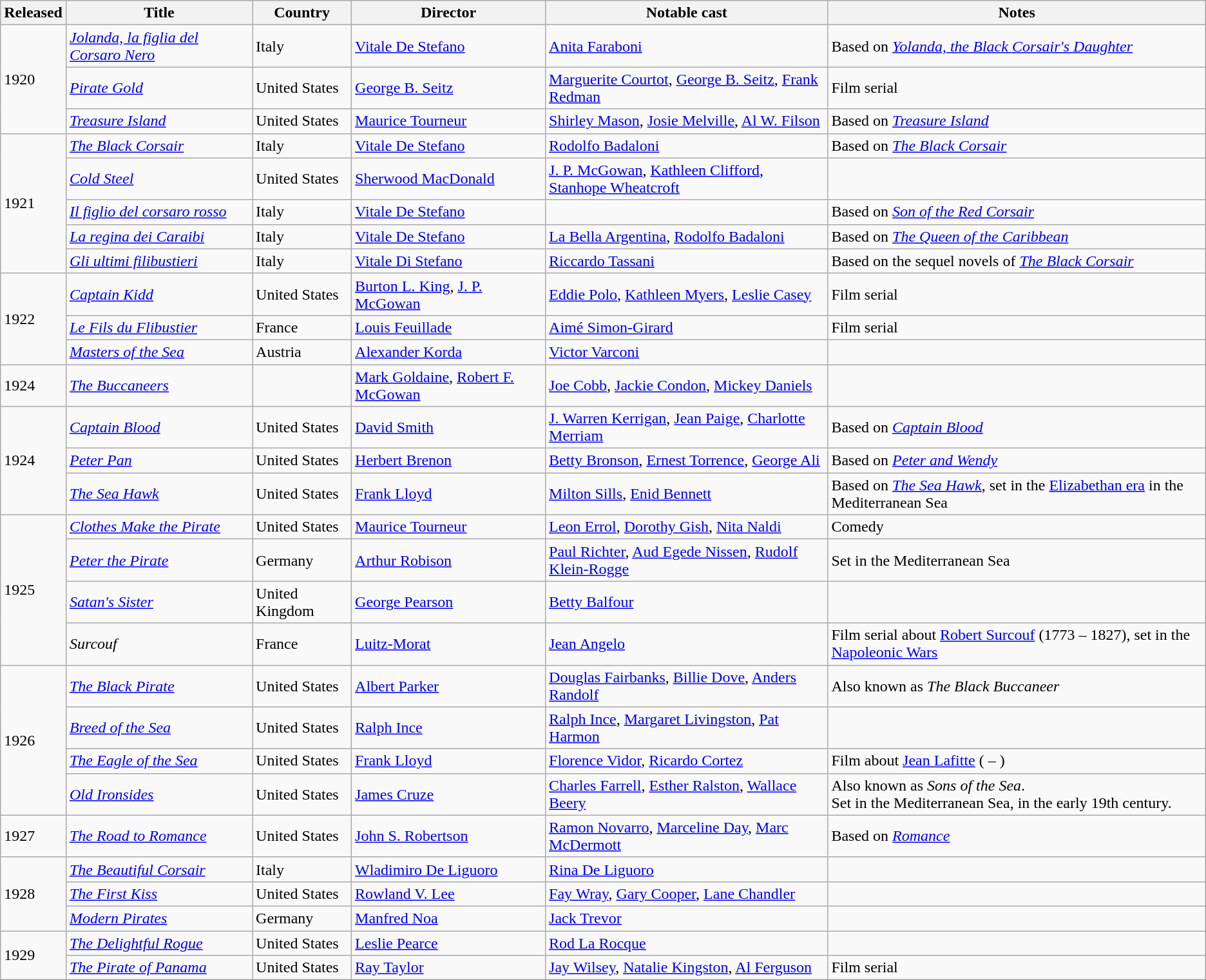<table class="wikitable sortable">
<tr>
<th>Released</th>
<th>Title</th>
<th>Country</th>
<th>Director</th>
<th>Notable cast</th>
<th>Notes</th>
</tr>
<tr>
<td rowspan="3">1920</td>
<td><em><a href='#'>Jolanda, la figlia del Corsaro Nero</a></em></td>
<td>Italy</td>
<td><a href='#'>Vitale De Stefano</a></td>
<td><a href='#'>Anita Faraboni</a></td>
<td>Based on <em><a href='#'>Yolanda, the Black Corsair's Daughter</a></em></td>
</tr>
<tr>
<td><em><a href='#'>Pirate Gold</a></em></td>
<td>United States</td>
<td><a href='#'>George B. Seitz</a></td>
<td><a href='#'>Marguerite Courtot</a>, <a href='#'>George B. Seitz</a>, <a href='#'>Frank Redman</a></td>
<td>Film serial</td>
</tr>
<tr>
<td><em><a href='#'>Treasure Island</a></em></td>
<td>United States</td>
<td><a href='#'>Maurice Tourneur</a></td>
<td><a href='#'>Shirley Mason</a>, <a href='#'>Josie Melville</a>, <a href='#'>Al W. Filson</a></td>
<td>Based on <em><a href='#'>Treasure Island</a></em></td>
</tr>
<tr>
<td rowspan="5">1921</td>
<td><em><a href='#'>The Black Corsair</a></em></td>
<td>Italy</td>
<td><a href='#'>Vitale De Stefano</a></td>
<td><a href='#'>Rodolfo Badaloni</a></td>
<td>Based on <em><a href='#'>The Black Corsair</a></em></td>
</tr>
<tr>
<td><em><a href='#'>Cold Steel</a></em></td>
<td>United States</td>
<td><a href='#'>Sherwood MacDonald</a></td>
<td><a href='#'>J. P. McGowan</a>, <a href='#'>Kathleen Clifford</a>, <a href='#'>Stanhope Wheatcroft</a></td>
<td></td>
</tr>
<tr>
<td><em><a href='#'>Il figlio del corsaro rosso</a></em></td>
<td>Italy</td>
<td><a href='#'>Vitale De Stefano</a></td>
<td></td>
<td>Based on <em><a href='#'>Son of the Red Corsair</a></em></td>
</tr>
<tr>
<td><em><a href='#'>La regina dei Caraibi</a></em></td>
<td>Italy</td>
<td><a href='#'>Vitale De Stefano</a></td>
<td><a href='#'>La Bella Argentina</a>, <a href='#'>Rodolfo Badaloni</a></td>
<td>Based on <em><a href='#'>The Queen of the Caribbean</a></em></td>
</tr>
<tr>
<td><em><a href='#'>Gli ultimi filibustieri</a></em></td>
<td>Italy</td>
<td><a href='#'>Vitale Di Stefano</a></td>
<td><a href='#'>Riccardo Tassani</a></td>
<td>Based on the sequel novels of <em><a href='#'>The Black Corsair</a></em></td>
</tr>
<tr>
<td rowspan="3">1922</td>
<td><em><a href='#'>Captain Kidd</a></em></td>
<td>United States</td>
<td><a href='#'>Burton L. King</a>, <a href='#'>J. P. McGowan</a></td>
<td><a href='#'>Eddie Polo</a>, <a href='#'>Kathleen Myers</a>, <a href='#'>Leslie Casey</a></td>
<td>Film serial</td>
</tr>
<tr>
<td><em><a href='#'>Le Fils du Flibustier</a></em></td>
<td>France</td>
<td><a href='#'>Louis Feuillade</a></td>
<td><a href='#'>Aimé Simon-Girard</a></td>
<td>Film serial</td>
</tr>
<tr>
<td><em><a href='#'>Masters of the Sea</a></em></td>
<td>Austria</td>
<td><a href='#'>Alexander Korda</a></td>
<td><a href='#'>Victor Varconi</a></td>
<td></td>
</tr>
<tr>
<td>1924</td>
<td><em><a href='#'>The Buccaneers</a></em></td>
<td></td>
<td><a href='#'>Mark Goldaine</a>, <a href='#'>Robert F. McGowan</a></td>
<td><a href='#'>Joe Cobb</a>, <a href='#'>Jackie Condon</a>, <a href='#'>Mickey Daniels</a></td>
<td></td>
</tr>
<tr>
<td rowspan="3">1924</td>
<td><em><a href='#'>Captain Blood</a></em></td>
<td>United States</td>
<td><a href='#'>David Smith</a></td>
<td><a href='#'>J. Warren Kerrigan</a>, <a href='#'>Jean Paige</a>, <a href='#'>Charlotte Merriam</a></td>
<td>Based on <em><a href='#'>Captain Blood</a></em></td>
</tr>
<tr>
<td><em><a href='#'>Peter Pan</a></em></td>
<td>United States</td>
<td><a href='#'>Herbert Brenon</a></td>
<td><a href='#'>Betty Bronson</a>, <a href='#'>Ernest Torrence</a>, <a href='#'>George Ali</a></td>
<td>Based on <em><a href='#'>Peter and Wendy</a></em></td>
</tr>
<tr>
<td><em><a href='#'>The Sea Hawk</a></em></td>
<td>United States</td>
<td><a href='#'>Frank Lloyd</a></td>
<td><a href='#'>Milton Sills</a>, <a href='#'>Enid Bennett</a></td>
<td>Based on <em><a href='#'>The Sea Hawk</a></em>, set in the <a href='#'>Elizabethan era</a> in the Mediterranean Sea</td>
</tr>
<tr>
<td rowspan="4">1925</td>
<td><em><a href='#'>Clothes Make the Pirate</a></em></td>
<td>United States</td>
<td><a href='#'>Maurice Tourneur</a></td>
<td><a href='#'>Leon Errol</a>, <a href='#'>Dorothy Gish</a>, <a href='#'>Nita Naldi</a></td>
<td>Comedy</td>
</tr>
<tr>
<td><em><a href='#'>Peter the Pirate</a></em></td>
<td>Germany</td>
<td><a href='#'>Arthur Robison</a></td>
<td><a href='#'>Paul Richter</a>, <a href='#'>Aud Egede Nissen</a>, <a href='#'>Rudolf Klein-Rogge</a></td>
<td>Set in the Mediterranean Sea</td>
</tr>
<tr>
<td><em><a href='#'>Satan's Sister</a></em></td>
<td>United Kingdom</td>
<td><a href='#'>George Pearson</a></td>
<td><a href='#'>Betty Balfour</a></td>
<td></td>
</tr>
<tr>
<td><em>Surcouf</em></td>
<td>France</td>
<td><a href='#'>Luitz-Morat</a></td>
<td><a href='#'>Jean Angelo</a></td>
<td>Film serial about <a href='#'>Robert Surcouf</a> (1773 – 1827), set in the <a href='#'>Napoleonic Wars</a></td>
</tr>
<tr>
<td rowspan="4">1926</td>
<td><em><a href='#'>The Black Pirate</a></em></td>
<td>United States</td>
<td><a href='#'>Albert Parker</a></td>
<td><a href='#'>Douglas Fairbanks</a>, <a href='#'>Billie Dove</a>, <a href='#'>Anders Randolf</a></td>
<td>Also known as <em>The Black Buccaneer</em></td>
</tr>
<tr>
<td><em><a href='#'>Breed of the Sea</a></em></td>
<td>United States</td>
<td><a href='#'>Ralph Ince</a></td>
<td><a href='#'>Ralph Ince</a>, <a href='#'>Margaret Livingston</a>, <a href='#'>Pat Harmon</a></td>
<td></td>
</tr>
<tr>
<td><em><a href='#'>The Eagle of the Sea</a></em></td>
<td>United States</td>
<td><a href='#'>Frank Lloyd</a></td>
<td><a href='#'>Florence Vidor</a>, <a href='#'>Ricardo Cortez</a></td>
<td>Film about <a href='#'>Jean Lafitte</a> ( – )</td>
</tr>
<tr>
<td><em><a href='#'>Old Ironsides</a></em></td>
<td>United States</td>
<td><a href='#'>James Cruze</a></td>
<td><a href='#'>Charles Farrell</a>, <a href='#'>Esther Ralston</a>, <a href='#'>Wallace Beery</a></td>
<td>Also known as <em>Sons of the Sea</em>.<br>Set in the Mediterranean Sea, in the early 19th century.</td>
</tr>
<tr>
<td>1927</td>
<td><em><a href='#'>The Road to Romance</a></em></td>
<td>United States</td>
<td><a href='#'>John S. Robertson</a></td>
<td><a href='#'>Ramon Novarro</a>, <a href='#'>Marceline Day</a>, <a href='#'>Marc McDermott</a></td>
<td>Based on <em><a href='#'>Romance</a></em></td>
</tr>
<tr>
<td rowspan="3">1928</td>
<td><em><a href='#'>The Beautiful Corsair</a></em></td>
<td>Italy</td>
<td><a href='#'>Wladimiro De Liguoro</a></td>
<td><a href='#'>Rina De Liguoro</a></td>
<td></td>
</tr>
<tr>
<td><em><a href='#'>The First Kiss</a></em></td>
<td>United States</td>
<td><a href='#'>Rowland V. Lee</a></td>
<td><a href='#'>Fay Wray</a>, <a href='#'>Gary Cooper</a>, <a href='#'>Lane Chandler</a></td>
<td></td>
</tr>
<tr>
<td><em><a href='#'>Modern Pirates</a></em></td>
<td>Germany</td>
<td><a href='#'>Manfred Noa</a></td>
<td><a href='#'>Jack Trevor</a></td>
<td></td>
</tr>
<tr>
<td rowspan="2">1929</td>
<td><em><a href='#'>The Delightful Rogue</a></em></td>
<td>United States</td>
<td><a href='#'>Leslie Pearce</a></td>
<td><a href='#'>Rod La Rocque</a></td>
<td></td>
</tr>
<tr>
<td><em><a href='#'>The Pirate of Panama</a></em></td>
<td>United States</td>
<td><a href='#'>Ray Taylor</a></td>
<td><a href='#'>Jay Wilsey</a>, <a href='#'>Natalie Kingston</a>, <a href='#'>Al Ferguson</a></td>
<td>Film serial</td>
</tr>
</table>
